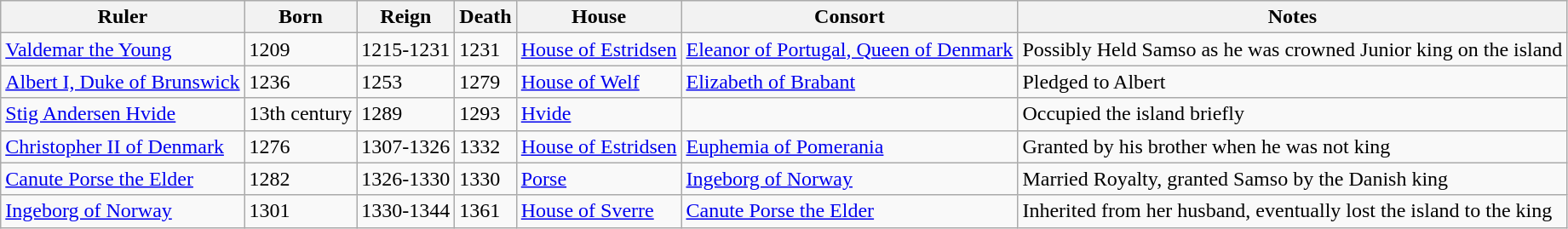<table class="wikitable">
<tr>
<th>Ruler</th>
<th>Born</th>
<th>Reign</th>
<th>Death</th>
<th>House</th>
<th>Consort</th>
<th>Notes</th>
</tr>
<tr>
<td><a href='#'>Valdemar the Young</a></td>
<td>1209</td>
<td>1215-1231</td>
<td>1231</td>
<td><a href='#'>House of Estridsen</a></td>
<td><a href='#'>Eleanor of Portugal, Queen of Denmark</a></td>
<td>Possibly Held Samso as he was crowned Junior king on the island</td>
</tr>
<tr>
<td><a href='#'>Albert I, Duke of Brunswick</a></td>
<td>1236</td>
<td>1253</td>
<td>1279</td>
<td><a href='#'>House of Welf</a></td>
<td><a href='#'>Elizabeth of Brabant</a></td>
<td>Pledged to Albert</td>
</tr>
<tr>
<td><a href='#'>Stig Andersen Hvide</a></td>
<td>13th century</td>
<td>1289</td>
<td>1293</td>
<td><a href='#'>Hvide</a></td>
<td></td>
<td>Occupied the island briefly</td>
</tr>
<tr>
<td><a href='#'>Christopher II of Denmark</a></td>
<td>1276</td>
<td>1307-1326</td>
<td>1332</td>
<td><a href='#'>House of Estridsen</a></td>
<td><a href='#'>Euphemia of Pomerania</a></td>
<td>Granted by his brother when he was not king</td>
</tr>
<tr>
<td><a href='#'>Canute Porse the Elder</a></td>
<td>1282</td>
<td>1326-1330</td>
<td>1330</td>
<td><a href='#'>Porse</a></td>
<td><a href='#'>Ingeborg of Norway</a></td>
<td>Married Royalty, granted Samso by the Danish king</td>
</tr>
<tr>
<td><a href='#'>Ingeborg of Norway</a></td>
<td>1301</td>
<td>1330-1344</td>
<td>1361</td>
<td><a href='#'>House of Sverre</a></td>
<td><a href='#'>Canute Porse the Elder</a></td>
<td>Inherited from her husband, eventually lost the island to the king</td>
</tr>
</table>
